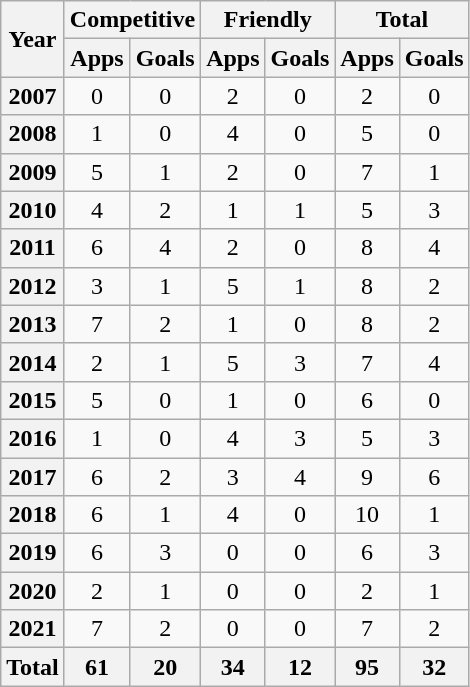<table class="wikitable" style="text-align:center">
<tr>
<th rowspan="2">Year</th>
<th colspan="2">Competitive</th>
<th colspan="2">Friendly</th>
<th colspan="2">Total</th>
</tr>
<tr>
<th>Apps</th>
<th>Goals</th>
<th>Apps</th>
<th>Goals</th>
<th>Apps</th>
<th>Goals</th>
</tr>
<tr>
<th scope=row>2007</th>
<td>0</td>
<td>0</td>
<td>2</td>
<td>0</td>
<td>2</td>
<td>0</td>
</tr>
<tr>
<th scope=row>2008</th>
<td>1</td>
<td>0</td>
<td>4</td>
<td>0</td>
<td>5</td>
<td>0</td>
</tr>
<tr>
<th scope=row>2009</th>
<td>5</td>
<td>1</td>
<td>2</td>
<td>0</td>
<td>7</td>
<td>1</td>
</tr>
<tr>
<th scope=row>2010</th>
<td>4</td>
<td>2</td>
<td>1</td>
<td>1</td>
<td>5</td>
<td>3</td>
</tr>
<tr>
<th scope=row>2011</th>
<td>6</td>
<td>4</td>
<td>2</td>
<td>0</td>
<td>8</td>
<td>4</td>
</tr>
<tr>
<th scope=row>2012</th>
<td>3</td>
<td>1</td>
<td>5</td>
<td>1</td>
<td>8</td>
<td>2</td>
</tr>
<tr>
<th scope=row>2013</th>
<td>7</td>
<td>2</td>
<td>1</td>
<td>0</td>
<td>8</td>
<td>2</td>
</tr>
<tr>
<th scope=row>2014</th>
<td>2</td>
<td>1</td>
<td>5</td>
<td>3</td>
<td>7</td>
<td>4</td>
</tr>
<tr>
<th scope=row>2015</th>
<td>5</td>
<td>0</td>
<td>1</td>
<td>0</td>
<td>6</td>
<td>0</td>
</tr>
<tr>
<th scope=row>2016</th>
<td>1</td>
<td>0</td>
<td>4</td>
<td>3</td>
<td>5</td>
<td>3</td>
</tr>
<tr>
<th scope=row>2017</th>
<td>6</td>
<td>2</td>
<td>3</td>
<td>4</td>
<td>9</td>
<td>6</td>
</tr>
<tr>
<th scope=row>2018</th>
<td>6</td>
<td>1</td>
<td>4</td>
<td>0</td>
<td>10</td>
<td>1</td>
</tr>
<tr>
<th scope=row>2019</th>
<td>6</td>
<td>3</td>
<td>0</td>
<td>0</td>
<td>6</td>
<td>3</td>
</tr>
<tr>
<th scope=row>2020</th>
<td>2</td>
<td>1</td>
<td>0</td>
<td>0</td>
<td>2</td>
<td>1</td>
</tr>
<tr>
<th scope=row>2021</th>
<td>7</td>
<td>2</td>
<td>0</td>
<td>0</td>
<td>7</td>
<td>2</td>
</tr>
<tr>
<th>Total</th>
<th>61</th>
<th>20</th>
<th>34</th>
<th>12</th>
<th>95</th>
<th>32</th>
</tr>
</table>
